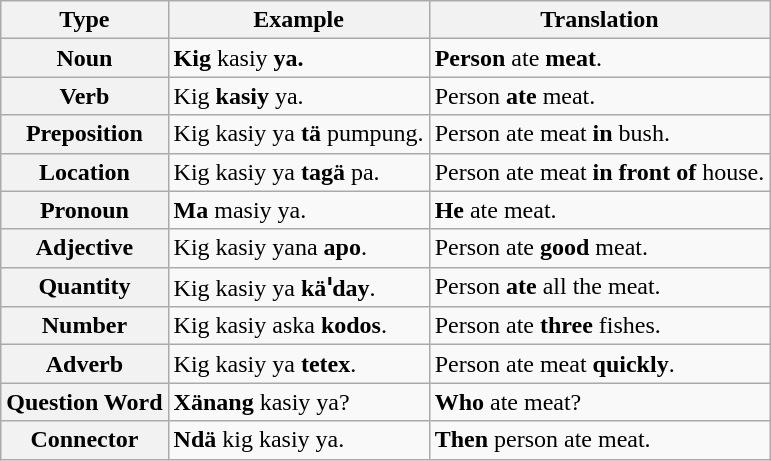<table class="wikitable">
<tr>
<th>Type</th>
<th>Example</th>
<th>Translation</th>
</tr>
<tr>
<th>Noun</th>
<td><strong>Kig</strong> kasiy <strong>ya.</strong></td>
<td><strong>Person</strong> ate <strong>meat</strong>.</td>
</tr>
<tr>
<th>Verb</th>
<td>Kig <strong>kasiy</strong> ya.</td>
<td>Person <strong>ate</strong> meat.</td>
</tr>
<tr>
<th>Preposition</th>
<td>Kig kasiy ya <strong>tä</strong> pumpung.</td>
<td>Person ate meat <strong>in</strong> bush.</td>
</tr>
<tr>
<th>Location</th>
<td>Kig kasiy ya <strong>tagä</strong> pa.</td>
<td>Person ate meat <strong>in front of</strong> house.</td>
</tr>
<tr>
<th>Pronoun</th>
<td><strong>Ma</strong> masiy ya.</td>
<td><strong>He</strong> ate meat.</td>
</tr>
<tr>
<th>Adjective</th>
<td>Kig kasiy yana <strong>apo</strong>.</td>
<td>Person ate <strong>good</strong> meat.</td>
</tr>
<tr>
<th>Quantity</th>
<td>Kig kasiy ya <strong>käꞌday</strong>.</td>
<td>Person <strong>ate</strong> all the meat.</td>
</tr>
<tr>
<th>Number</th>
<td>Kig kasiy aska <strong>kodos</strong>.</td>
<td>Person ate <strong>three</strong> fishes.</td>
</tr>
<tr>
<th>Adverb</th>
<td>Kig kasiy ya <strong>tetex</strong>.</td>
<td>Person ate meat <strong>quickly</strong>.</td>
</tr>
<tr>
<th>Question Word</th>
<td><strong>Xänang</strong> kasiy ya?</td>
<td><strong>Who</strong> ate meat?</td>
</tr>
<tr>
<th>Connector</th>
<td><strong>Ndä</strong> kig kasiy ya.</td>
<td><strong>Then</strong> person ate meat.</td>
</tr>
</table>
